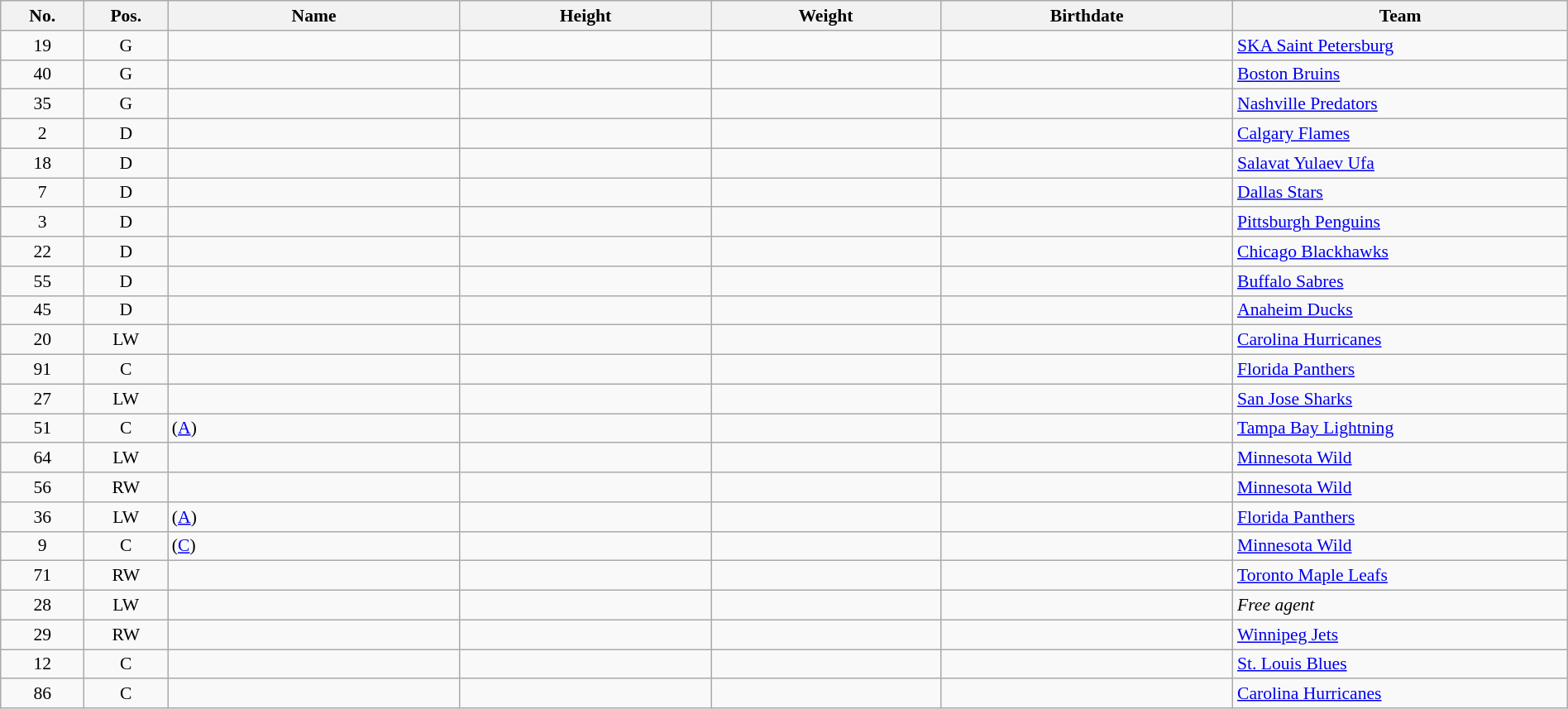<table width="100%" class="wikitable sortable" style="font-size: 90%; text-align: center;">
<tr>
<th style="width:  4%;">No.</th>
<th style="width:  4%;">Pos.</th>
<th style="width: 14%;">Name</th>
<th style="width: 12%;">Height</th>
<th style="width: 11%;">Weight</th>
<th style="width: 14%;">Birthdate</th>
<th style="width: 16%;">Team</th>
</tr>
<tr>
<td>19</td>
<td>G</td>
<td align=left></td>
<td></td>
<td></td>
<td></td>
<td style="text-align:left;"> <a href='#'>SKA Saint Petersburg</a></td>
</tr>
<tr>
<td>40</td>
<td>G</td>
<td align=left></td>
<td></td>
<td></td>
<td></td>
<td style="text-align:left;"> <a href='#'>Boston Bruins</a></td>
</tr>
<tr>
<td>35</td>
<td>G</td>
<td align=left></td>
<td></td>
<td></td>
<td></td>
<td style="text-align:left;"> <a href='#'>Nashville Predators</a></td>
</tr>
<tr>
<td>2</td>
<td>D</td>
<td align=left></td>
<td></td>
<td></td>
<td></td>
<td style="text-align:left;"> <a href='#'>Calgary Flames</a></td>
</tr>
<tr>
<td>18</td>
<td>D</td>
<td align=left></td>
<td></td>
<td></td>
<td></td>
<td style="text-align:left;"> <a href='#'>Salavat Yulaev Ufa</a></td>
</tr>
<tr>
<td>7</td>
<td>D</td>
<td align=left></td>
<td></td>
<td></td>
<td></td>
<td style="text-align:left;"> <a href='#'>Dallas Stars</a></td>
</tr>
<tr>
<td>3</td>
<td>D</td>
<td align=left></td>
<td></td>
<td></td>
<td></td>
<td style="text-align:left;"> <a href='#'>Pittsburgh Penguins</a></td>
</tr>
<tr>
<td>22</td>
<td>D</td>
<td align=left></td>
<td></td>
<td></td>
<td></td>
<td style="text-align:left;"> <a href='#'>Chicago Blackhawks</a></td>
</tr>
<tr>
<td>55</td>
<td>D</td>
<td align=left></td>
<td></td>
<td></td>
<td></td>
<td style="text-align:left;"> <a href='#'>Buffalo Sabres</a></td>
</tr>
<tr>
<td>45</td>
<td>D</td>
<td align=left></td>
<td></td>
<td></td>
<td></td>
<td style="text-align:left;"> <a href='#'>Anaheim Ducks</a></td>
</tr>
<tr>
<td>20</td>
<td>LW</td>
<td align=left></td>
<td></td>
<td></td>
<td></td>
<td style="text-align:left;"> <a href='#'>Carolina Hurricanes</a></td>
</tr>
<tr>
<td>91</td>
<td>C</td>
<td align=left></td>
<td></td>
<td></td>
<td></td>
<td style="text-align:left;"> <a href='#'>Florida Panthers</a></td>
</tr>
<tr>
<td>27</td>
<td>LW</td>
<td align=left></td>
<td></td>
<td></td>
<td></td>
<td style="text-align:left;"> <a href='#'>San Jose Sharks</a></td>
</tr>
<tr>
<td>51</td>
<td>C</td>
<td align=left> (<a href='#'>A</a>)</td>
<td></td>
<td></td>
<td></td>
<td style="text-align:left;"> <a href='#'>Tampa Bay Lightning</a></td>
</tr>
<tr>
<td>64</td>
<td>LW</td>
<td align=left></td>
<td></td>
<td></td>
<td></td>
<td style="text-align:left;"> <a href='#'>Minnesota Wild</a></td>
</tr>
<tr>
<td>56</td>
<td>RW</td>
<td align=left></td>
<td></td>
<td></td>
<td></td>
<td style="text-align:left;"> <a href='#'>Minnesota Wild</a></td>
</tr>
<tr>
<td>36</td>
<td>LW</td>
<td align=left> (<a href='#'>A</a>)</td>
<td></td>
<td></td>
<td></td>
<td style="text-align:left;"> <a href='#'>Florida Panthers</a></td>
</tr>
<tr>
<td>9</td>
<td>C</td>
<td align=left>  (<a href='#'>C</a>)</td>
<td></td>
<td></td>
<td></td>
<td style="text-align:left;"> <a href='#'>Minnesota Wild</a></td>
</tr>
<tr>
<td>71</td>
<td>RW</td>
<td align=left></td>
<td></td>
<td></td>
<td></td>
<td style="text-align:left;"> <a href='#'>Toronto Maple Leafs</a></td>
</tr>
<tr>
<td>28</td>
<td>LW</td>
<td align=left></td>
<td></td>
<td></td>
<td></td>
<td style="text-align:left;"><em>Free agent</em></td>
</tr>
<tr>
<td>29</td>
<td>RW</td>
<td align=left></td>
<td></td>
<td></td>
<td></td>
<td style="text-align:left;"> <a href='#'>Winnipeg Jets</a></td>
</tr>
<tr>
<td>12</td>
<td>C</td>
<td align=left></td>
<td></td>
<td></td>
<td></td>
<td style="text-align:left;"> <a href='#'>St. Louis Blues</a></td>
</tr>
<tr>
<td>86</td>
<td>C</td>
<td align=left></td>
<td></td>
<td></td>
<td></td>
<td style="text-align:left;"> <a href='#'>Carolina Hurricanes</a></td>
</tr>
</table>
